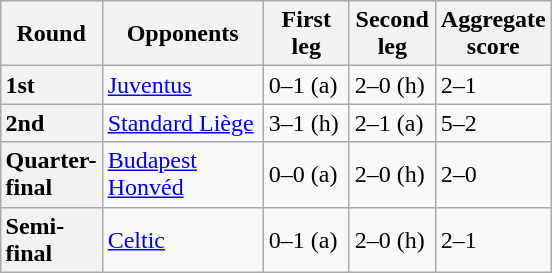<table class="wikitable plainrowheaders" style="text-align:left;margin-left:1em;float:right">
<tr>
<th scope="col" width="25">Round</th>
<th scope="col" width="100">Opponents</th>
<th scope="col" width="50">First leg</th>
<th scope="col" width="50">Second leg</th>
<th scope="col" width="50">Aggregate score</th>
</tr>
<tr>
<th scope=row style="text-align:left">1st</th>
<td><a href='#'>Juventus</a></td>
<td>0–1 (a)</td>
<td>2–0 (h)</td>
<td>2–1</td>
</tr>
<tr>
<th scope=row style="text-align:left">2nd</th>
<td><a href='#'>Standard Liège</a></td>
<td>3–1 (h)</td>
<td>2–1 (a)</td>
<td>5–2</td>
</tr>
<tr>
<th scope=row style="text-align:left">Quarter-final</th>
<td><a href='#'>Budapest Honvéd</a></td>
<td>0–0 (a)</td>
<td>2–0 (h)</td>
<td>2–0</td>
</tr>
<tr>
<th scope=row style="text-align:left">Semi-final</th>
<td><a href='#'>Celtic</a></td>
<td>0–1 (a)</td>
<td>2–0 (h)</td>
<td>2–1</td>
</tr>
</table>
